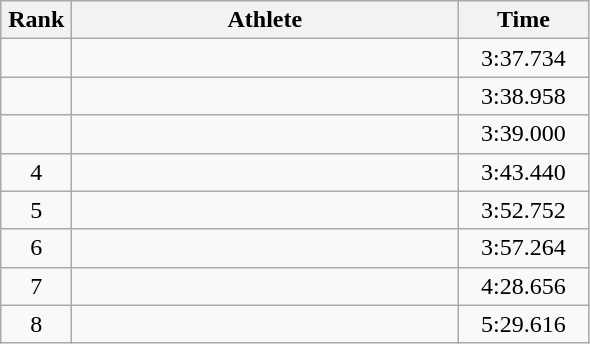<table class=wikitable style="text-align:center">
<tr>
<th width=40>Rank</th>
<th width=250>Athlete</th>
<th width=80>Time</th>
</tr>
<tr>
<td></td>
<td align=left></td>
<td>3:37.734</td>
</tr>
<tr>
<td></td>
<td align=left></td>
<td>3:38.958</td>
</tr>
<tr>
<td></td>
<td align=left></td>
<td>3:39.000</td>
</tr>
<tr>
<td>4</td>
<td align=left></td>
<td>3:43.440</td>
</tr>
<tr>
<td>5</td>
<td align=left></td>
<td>3:52.752</td>
</tr>
<tr>
<td>6</td>
<td align=left></td>
<td>3:57.264</td>
</tr>
<tr>
<td>7</td>
<td align=left></td>
<td>4:28.656</td>
</tr>
<tr>
<td>8</td>
<td align=left></td>
<td>5:29.616</td>
</tr>
</table>
